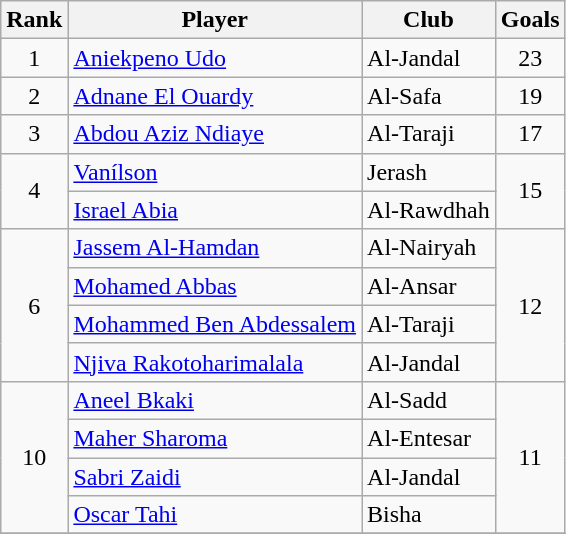<table class="wikitable" style="text-align:center">
<tr>
<th>Rank</th>
<th>Player</th>
<th>Club</th>
<th>Goals</th>
</tr>
<tr>
<td>1</td>
<td align="left"> <a href='#'>Aniekpeno Udo</a></td>
<td align="left">Al-Jandal</td>
<td>23</td>
</tr>
<tr>
<td>2</td>
<td align="left"> <a href='#'>Adnane El Ouardy</a></td>
<td align="left">Al-Safa</td>
<td>19</td>
</tr>
<tr>
<td>3</td>
<td align="left"> <a href='#'>Abdou Aziz Ndiaye</a></td>
<td align="left">Al-Taraji</td>
<td>17</td>
</tr>
<tr>
<td rowspan=2>4</td>
<td align="left"> <a href='#'>Vanílson</a></td>
<td align="left">Jerash</td>
<td rowspan=2>15</td>
</tr>
<tr>
<td align="left"> <a href='#'>Israel Abia</a></td>
<td align="left">Al-Rawdhah</td>
</tr>
<tr>
<td rowspan=4>6</td>
<td align="left"> <a href='#'>Jassem Al-Hamdan</a></td>
<td align="left">Al-Nairyah</td>
<td rowspan=4>12</td>
</tr>
<tr>
<td align="left"> <a href='#'>Mohamed Abbas</a></td>
<td align="left">Al-Ansar</td>
</tr>
<tr>
<td align="left"> <a href='#'>Mohammed Ben Abdessalem</a></td>
<td align="left">Al-Taraji</td>
</tr>
<tr>
<td align="left"> <a href='#'>Njiva Rakotoharimalala</a></td>
<td align="left">Al-Jandal</td>
</tr>
<tr>
<td rowspan=4>10</td>
<td align="left"> <a href='#'>Aneel Bkaki</a></td>
<td align="left">Al-Sadd</td>
<td rowspan=4>11</td>
</tr>
<tr>
<td align="left"> <a href='#'>Maher Sharoma</a></td>
<td align="left">Al-Entesar</td>
</tr>
<tr>
<td align="left"> <a href='#'>Sabri Zaidi</a></td>
<td align="left">Al-Jandal</td>
</tr>
<tr>
<td align="left"> <a href='#'>Oscar Tahi</a></td>
<td align="left">Bisha</td>
</tr>
<tr>
</tr>
</table>
